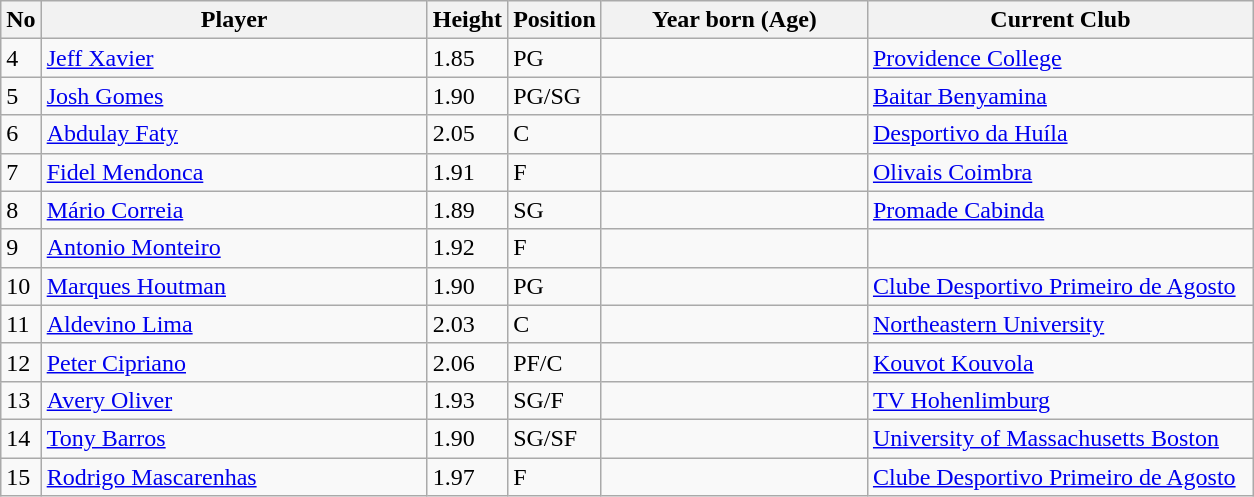<table class="wikitable">
<tr>
<th>No</th>
<th width=250>Player</th>
<th width=15>Height</th>
<th width=15>Position</th>
<th width=170>Year born (Age)</th>
<th width=250>Current Club</th>
</tr>
<tr>
<td>4</td>
<td><a href='#'>Jeff Xavier</a></td>
<td>1.85</td>
<td>PG</td>
<td></td>
<td> <a href='#'>Providence College</a></td>
</tr>
<tr>
<td>5</td>
<td><a href='#'>Josh Gomes</a></td>
<td>1.90</td>
<td>PG/SG</td>
<td></td>
<td> <a href='#'>Baitar Benyamina</a></td>
</tr>
<tr>
<td>6</td>
<td><a href='#'>Abdulay Faty</a></td>
<td>2.05</td>
<td>C</td>
<td></td>
<td> <a href='#'>Desportivo da Huíla</a></td>
</tr>
<tr>
<td>7</td>
<td><a href='#'>Fidel Mendonca</a></td>
<td>1.91</td>
<td>F</td>
<td></td>
<td> <a href='#'>Olivais Coimbra</a></td>
</tr>
<tr>
<td>8</td>
<td><a href='#'>Mário Correia</a></td>
<td>1.89</td>
<td>SG</td>
<td></td>
<td> <a href='#'>Promade Cabinda</a></td>
</tr>
<tr>
<td>9</td>
<td><a href='#'>Antonio Monteiro</a></td>
<td>1.92</td>
<td>F</td>
<td></td>
<td></td>
</tr>
<tr>
<td>10</td>
<td><a href='#'>Marques Houtman</a></td>
<td>1.90</td>
<td>PG</td>
<td></td>
<td>   <a href='#'>Clube Desportivo Primeiro de Agosto</a></td>
</tr>
<tr>
<td>11</td>
<td><a href='#'>Aldevino Lima</a></td>
<td>2.03</td>
<td>C</td>
<td></td>
<td>   <a href='#'>Northeastern University</a></td>
</tr>
<tr>
<td>12</td>
<td><a href='#'>Peter Cipriano</a></td>
<td>2.06</td>
<td>PF/C</td>
<td></td>
<td>   <a href='#'>Kouvot Kouvola</a></td>
</tr>
<tr>
<td>13</td>
<td><a href='#'>Avery Oliver</a></td>
<td>1.93</td>
<td>SG/F</td>
<td></td>
<td>   <a href='#'>TV Hohenlimburg</a></td>
</tr>
<tr>
<td>14</td>
<td><a href='#'>Tony Barros</a></td>
<td>1.90</td>
<td>SG/SF</td>
<td></td>
<td>   <a href='#'>University of Massachusetts Boston</a></td>
</tr>
<tr>
<td>15</td>
<td><a href='#'>Rodrigo Mascarenhas</a></td>
<td>1.97</td>
<td>F</td>
<td></td>
<td>  <a href='#'>Clube Desportivo Primeiro de Agosto</a></td>
</tr>
</table>
